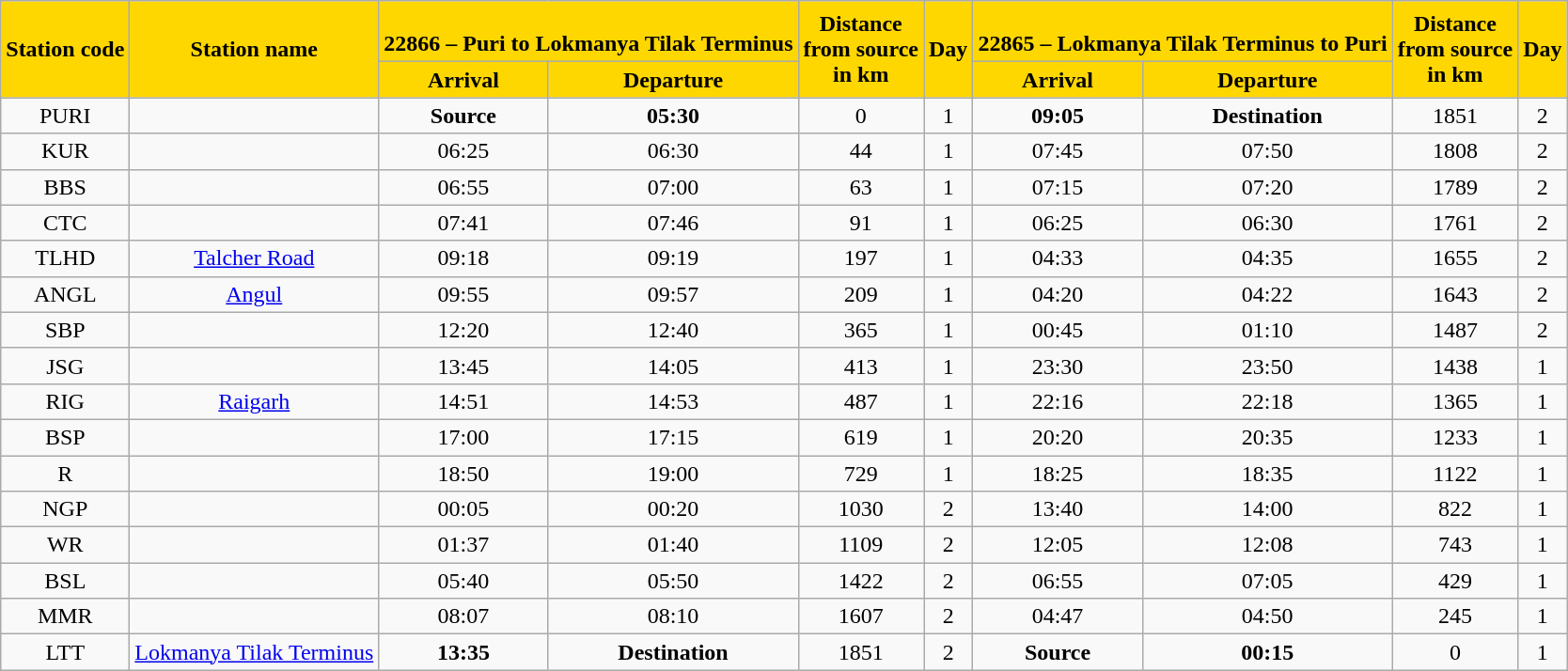<table class="wikitable plainrowheaders unsortable" style="text-align:center">
<tr>
<th scope="col" rowspan="2" style="background:gold;">Station code</th>
<th scope="col" rowspan="2" style="background:gold;">Station name</th>
<th scope="col" colspan="2" style="background:gold;"><br>22866 – Puri to Lokmanya Tilak Terminus</th>
<th scope="col" rowspan="2" style="background:gold;">Distance<br> from source <br>in km</th>
<th scope="col" rowspan="2" style="background:gold;">Day</th>
<th scope="col" colspan="2" style="background:gold;"><br>22865 – Lokmanya Tilak Terminus to Puri</th>
<th scope="col" rowspan="2" style="background:gold;">Distance<br> from source <br>in km</th>
<th scope="col" rowspan="2" style="background:gold;">Day</th>
</tr>
<tr>
<th scope="col" colspan="1" style="background:gold;">Arrival</th>
<th scope="col" colspan="1" style="background:gold;">Departure</th>
<th scope="col" colspan="1" style="background:gold;">Arrival</th>
<th scope="col" colspan="1" style="background:gold;">Departure</th>
</tr>
<tr>
<td valign="center">PURI</td>
<td valign="center"></td>
<td valign="center"><strong>Source</strong></td>
<td valign="center"><strong>05:30</strong></td>
<td valign="center">0</td>
<td valign="center">1</td>
<td valign="center"><strong>09:05</strong></td>
<td valign="center"><strong>Destination</strong></td>
<td valign="center">1851</td>
<td valign="center">2</td>
</tr>
<tr>
<td valign="center">KUR</td>
<td valign="center"></td>
<td valign="center">06:25</td>
<td valign="center">06:30</td>
<td valign="center">44</td>
<td valign="center">1</td>
<td valign="center">07:45</td>
<td valign="center">07:50</td>
<td valign="center">1808</td>
<td valign="center">2</td>
</tr>
<tr>
<td valign="center">BBS</td>
<td valign="center"></td>
<td valign="center">06:55</td>
<td valign="center">07:00</td>
<td valign="center">63</td>
<td valign="center">1</td>
<td valign="center">07:15</td>
<td valign="center">07:20</td>
<td valign="center">1789</td>
<td valign="center">2</td>
</tr>
<tr>
<td valign="center">CTC</td>
<td valign="center"></td>
<td valign="center">07:41</td>
<td valign="center">07:46</td>
<td valign="center">91</td>
<td valign="center">1</td>
<td valign="center">06:25</td>
<td valign="center">06:30</td>
<td valign="center">1761</td>
<td valign="center">2</td>
</tr>
<tr>
<td valign="center">TLHD</td>
<td valign="center"><a href='#'>Talcher Road</a></td>
<td valign="center">09:18</td>
<td valign="center">09:19</td>
<td valign="center">197</td>
<td valign="center">1</td>
<td valign="center">04:33</td>
<td valign="center">04:35</td>
<td valign="center">1655</td>
<td valign="center">2</td>
</tr>
<tr>
<td valign="center">ANGL</td>
<td valign="center"><a href='#'>Angul</a></td>
<td valign="center">09:55</td>
<td valign="center">09:57</td>
<td valign="center">209</td>
<td valign="center">1</td>
<td valign="center">04:20</td>
<td valign="center">04:22</td>
<td valign="center">1643</td>
<td valign="center">2</td>
</tr>
<tr>
<td valign="center">SBP</td>
<td valign="center"></td>
<td valign="center">12:20</td>
<td valign="center">12:40</td>
<td valign="center">365</td>
<td valign="center">1</td>
<td valign="center">00:45</td>
<td valign="center">01:10</td>
<td valign="center">1487</td>
<td valign="center">2</td>
</tr>
<tr>
<td valign="center">JSG</td>
<td valign="center"></td>
<td valign="center">13:45</td>
<td valign="center">14:05</td>
<td valign="center">413</td>
<td valign="center">1</td>
<td valign="center">23:30</td>
<td valign="center">23:50</td>
<td valign="center">1438</td>
<td valign="center">1</td>
</tr>
<tr>
<td valign="center">RIG</td>
<td valign="center"><a href='#'>Raigarh</a></td>
<td valign="center">14:51</td>
<td valign="center">14:53</td>
<td valign="center">487</td>
<td valign="center">1</td>
<td valign="center">22:16</td>
<td valign="center">22:18</td>
<td valign="center">1365</td>
<td valign="center">1</td>
</tr>
<tr>
<td valign="center">BSP</td>
<td valign="center"></td>
<td valign="center">17:00</td>
<td valign="center">17:15</td>
<td valign="center">619</td>
<td valign="center">1</td>
<td valign="center">20:20</td>
<td valign="center">20:35</td>
<td valign="center">1233</td>
<td valign="center">1</td>
</tr>
<tr>
<td valign="center">R</td>
<td valign="center"></td>
<td valign="center">18:50</td>
<td valign="center">19:00</td>
<td valign="center">729</td>
<td valign="center">1</td>
<td valign="center">18:25</td>
<td valign="center">18:35</td>
<td valign="center">1122</td>
<td valign="center">1</td>
</tr>
<tr>
<td valign="center">NGP</td>
<td valign="center"></td>
<td valign="center">00:05</td>
<td valign="center">00:20</td>
<td valign="center">1030</td>
<td valign="center">2</td>
<td valign="center">13:40</td>
<td valign="center">14:00</td>
<td valign="center">822</td>
<td valign="center">1</td>
</tr>
<tr>
<td valign="center">WR</td>
<td valign="center"></td>
<td valign="center">01:37</td>
<td valign="center">01:40</td>
<td valign="center">1109</td>
<td valign="center">2</td>
<td valign="center">12:05</td>
<td valign="center">12:08</td>
<td valign="center">743</td>
<td valign="center">1</td>
</tr>
<tr>
<td valign="center">BSL</td>
<td valign="center"></td>
<td valign="center">05:40</td>
<td valign="center">05:50</td>
<td valign="center">1422</td>
<td valign="center">2</td>
<td valign="center">06:55</td>
<td valign="center">07:05</td>
<td valign="center">429</td>
<td valign="center">1</td>
</tr>
<tr>
<td valign="center">MMR</td>
<td valign="center"></td>
<td valign="center">08:07</td>
<td valign="center">08:10</td>
<td valign="center">1607</td>
<td valign="center">2</td>
<td valign="center">04:47</td>
<td valign="center">04:50</td>
<td valign="center">245</td>
<td valign="center">1</td>
</tr>
<tr>
<td valign="center">LTT</td>
<td valign="center"><a href='#'>Lokmanya Tilak Terminus</a></td>
<td valign="center"><strong>13:35</strong></td>
<td valign="center"><strong>Destination</strong></td>
<td valign="center">1851</td>
<td valign="center">2</td>
<td valign="center"><strong>Source</strong></td>
<td valign="center"><strong>00:15</strong></td>
<td valign="center">0</td>
<td valign="center">1</td>
</tr>
</table>
